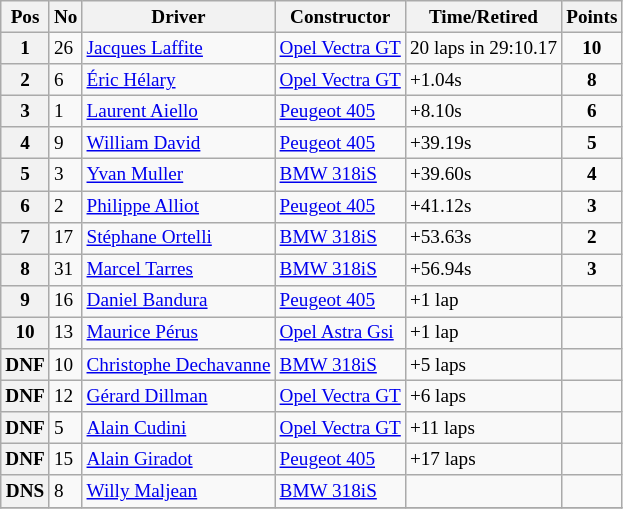<table class="wikitable" style="font-size: 80%;">
<tr>
<th>Pos</th>
<th>No</th>
<th>Driver</th>
<th>Constructor</th>
<th>Time/Retired</th>
<th>Points</th>
</tr>
<tr>
<th>1</th>
<td>26</td>
<td> <a href='#'>Jacques Laffite</a></td>
<td><a href='#'> Opel Vectra GT</a></td>
<td>20 laps in 29:10.17</td>
<td align=center><strong>10</strong></td>
</tr>
<tr>
<th>2</th>
<td>6</td>
<td> <a href='#'>Éric Hélary</a></td>
<td><a href='#'> Opel Vectra GT</a></td>
<td>+1.04s</td>
<td align=center><strong>8</strong></td>
</tr>
<tr>
<th>3</th>
<td>1</td>
<td> <a href='#'>Laurent Aiello</a></td>
<td><a href='#'>Peugeot 405</a></td>
<td>+8.10s</td>
<td align=center><strong>6</strong></td>
</tr>
<tr>
<th>4</th>
<td>9</td>
<td> <a href='#'>William David</a></td>
<td><a href='#'>Peugeot 405</a></td>
<td>+39.19s</td>
<td align=center><strong>5</strong></td>
</tr>
<tr>
<th>5</th>
<td>3</td>
<td> <a href='#'>Yvan Muller</a></td>
<td><a href='#'>BMW 318iS</a></td>
<td>+39.60s</td>
<td align=center><strong>4</strong></td>
</tr>
<tr>
<th>6</th>
<td>2</td>
<td> <a href='#'>Philippe Alliot</a></td>
<td><a href='#'>Peugeot 405</a></td>
<td>+41.12s</td>
<td align=center><strong>3</strong></td>
</tr>
<tr>
<th>7</th>
<td>17</td>
<td> <a href='#'>Stéphane Ortelli</a></td>
<td><a href='#'>BMW 318iS</a></td>
<td>+53.63s</td>
<td align=center><strong>2</strong></td>
</tr>
<tr>
<th>8</th>
<td>31</td>
<td> <a href='#'>Marcel Tarres</a></td>
<td><a href='#'>BMW 318iS</a></td>
<td>+56.94s</td>
<td align=center><strong>3</strong></td>
</tr>
<tr>
<th>9</th>
<td>16</td>
<td> <a href='#'>Daniel Bandura</a></td>
<td><a href='#'>Peugeot 405</a></td>
<td>+1 lap</td>
<td></td>
</tr>
<tr>
<th>10</th>
<td>13</td>
<td> <a href='#'>Maurice Pérus</a></td>
<td><a href='#'>Opel Astra Gsi</a></td>
<td>+1 lap</td>
<td></td>
</tr>
<tr>
<th>DNF</th>
<td>10</td>
<td> <a href='#'>Christophe Dechavanne</a></td>
<td><a href='#'>BMW 318iS</a></td>
<td>+5 laps</td>
<td></td>
</tr>
<tr>
<th>DNF</th>
<td>12</td>
<td> <a href='#'>Gérard Dillman</a></td>
<td><a href='#'> Opel Vectra GT</a></td>
<td>+6 laps</td>
<td></td>
</tr>
<tr>
<th>DNF</th>
<td>5</td>
<td> <a href='#'>Alain Cudini</a></td>
<td><a href='#'> Opel Vectra GT</a></td>
<td>+11 laps</td>
<td></td>
</tr>
<tr>
<th>DNF</th>
<td>15</td>
<td> <a href='#'>Alain Giradot</a></td>
<td><a href='#'>Peugeot 405</a></td>
<td>+17 laps</td>
<td></td>
</tr>
<tr>
<th>DNS</th>
<td>8</td>
<td> <a href='#'>Willy Maljean</a></td>
<td><a href='#'>BMW 318iS</a></td>
<td></td>
<td></td>
</tr>
<tr>
</tr>
</table>
